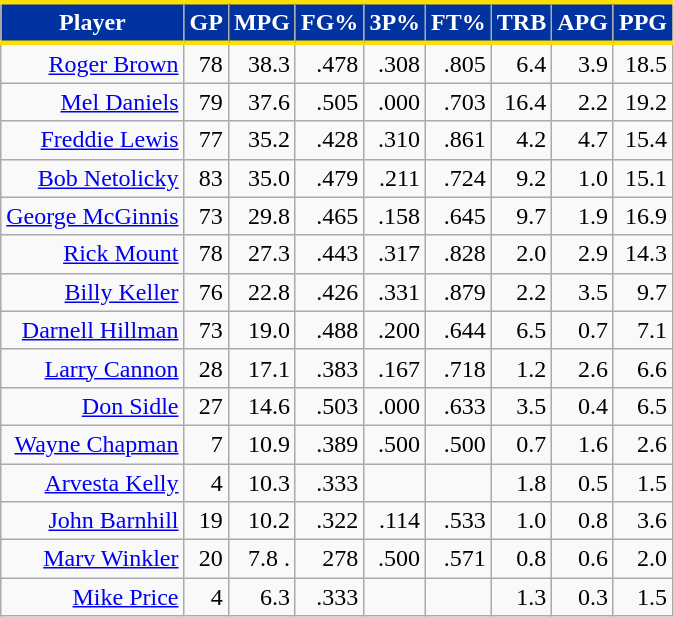<table class="wikitable sortable" style="text-align:right;">
<tr>
<th style="background:#0032A0; color:#FFFFFF; border-top:#FEDD00 3px solid; border-bottom:#FEDD00 3px solid;">Player</th>
<th style="background:#0032A0; color:#FFFFFF; border-top:#FEDD00 3px solid; border-bottom:#FEDD00 3px solid;">GP</th>
<th style="background:#0032A0; color:#FFFFFF; border-top:#FEDD00 3px solid; border-bottom:#FEDD00 3px solid;">MPG</th>
<th style="background:#0032A0; color:#FFFFFF; border-top:#FEDD00 3px solid; border-bottom:#FEDD00 3px solid;">FG%</th>
<th style="background:#0032A0; color:#FFFFFF; border-top:#FEDD00 3px solid; border-bottom:#FEDD00 3px solid;">3P%</th>
<th style="background:#0032A0; color:#FFFFFF; border-top:#FEDD00 3px solid; border-bottom:#FEDD00 3px solid;">FT%</th>
<th style="background:#0032A0; color:#FFFFFF; border-top:#FEDD00 3px solid; border-bottom:#FEDD00 3px solid;">TRB</th>
<th style="background:#0032A0; color:#FFFFFF; border-top:#FEDD00 3px solid; border-bottom:#FEDD00 3px solid;">APG</th>
<th style="background:#0032A0; color:#FFFFFF; border-top:#FEDD00 3px solid; border-bottom:#FEDD00 3px solid;">PPG</th>
</tr>
<tr>
<td><a href='#'>Roger Brown</a></td>
<td>78</td>
<td>38.3</td>
<td>.478</td>
<td>.308</td>
<td>.805</td>
<td>6.4</td>
<td>3.9</td>
<td>18.5</td>
</tr>
<tr>
<td><a href='#'>Mel Daniels</a></td>
<td>79</td>
<td>37.6</td>
<td>.505</td>
<td>.000</td>
<td>.703</td>
<td>16.4</td>
<td>2.2</td>
<td>19.2</td>
</tr>
<tr>
<td><a href='#'>Freddie Lewis</a></td>
<td>77</td>
<td>35.2</td>
<td>.428</td>
<td>.310</td>
<td>.861</td>
<td>4.2</td>
<td>4.7</td>
<td>15.4</td>
</tr>
<tr>
<td><a href='#'>Bob Netolicky</a></td>
<td>83</td>
<td>35.0</td>
<td>.479</td>
<td>.211</td>
<td>.724</td>
<td>9.2</td>
<td>1.0</td>
<td>15.1</td>
</tr>
<tr>
<td><a href='#'>George McGinnis</a></td>
<td>73</td>
<td>29.8</td>
<td>.465</td>
<td>.158</td>
<td>.645</td>
<td>9.7</td>
<td>1.9</td>
<td>16.9</td>
</tr>
<tr>
<td><a href='#'>Rick Mount</a></td>
<td>78</td>
<td>27.3</td>
<td>.443</td>
<td>.317</td>
<td>.828</td>
<td>2.0</td>
<td>2.9</td>
<td>14.3</td>
</tr>
<tr>
<td><a href='#'>Billy Keller</a></td>
<td>76</td>
<td>22.8</td>
<td>.426</td>
<td>.331</td>
<td>.879</td>
<td>2.2</td>
<td>3.5</td>
<td>9.7</td>
</tr>
<tr>
<td><a href='#'>Darnell Hillman</a></td>
<td>73</td>
<td>19.0</td>
<td>.488</td>
<td>.200</td>
<td>.644</td>
<td>6.5</td>
<td>0.7</td>
<td>7.1</td>
</tr>
<tr>
<td><a href='#'>Larry Cannon</a></td>
<td>28</td>
<td>17.1</td>
<td>.383</td>
<td>.167</td>
<td>.718</td>
<td>1.2</td>
<td>2.6</td>
<td>6.6</td>
</tr>
<tr>
<td><a href='#'>Don Sidle</a></td>
<td>27</td>
<td>14.6</td>
<td>.503</td>
<td>.000</td>
<td>.633</td>
<td>3.5</td>
<td>0.4</td>
<td>6.5</td>
</tr>
<tr>
<td><a href='#'>Wayne Chapman</a></td>
<td>7</td>
<td>10.9</td>
<td>.389</td>
<td>.500</td>
<td>.500</td>
<td>0.7</td>
<td>1.6</td>
<td>2.6</td>
</tr>
<tr>
<td><a href='#'>Arvesta Kelly</a></td>
<td>4</td>
<td>10.3</td>
<td>.333</td>
<td></td>
<td></td>
<td>1.8</td>
<td>0.5</td>
<td>1.5</td>
</tr>
<tr>
<td><a href='#'>John Barnhill</a></td>
<td>19</td>
<td>10.2</td>
<td>.322</td>
<td>.114</td>
<td>.533</td>
<td>1.0</td>
<td>0.8</td>
<td>3.6</td>
</tr>
<tr>
<td><a href='#'>Marv Winkler</a></td>
<td>20</td>
<td>7.8	.</td>
<td>278</td>
<td>.500</td>
<td>.571</td>
<td>0.8</td>
<td>0.6</td>
<td>2.0</td>
</tr>
<tr>
<td><a href='#'>Mike Price</a></td>
<td>4</td>
<td>6.3</td>
<td>.333</td>
<td></td>
<td></td>
<td>1.3</td>
<td>0.3</td>
<td>1.5</td>
</tr>
</table>
